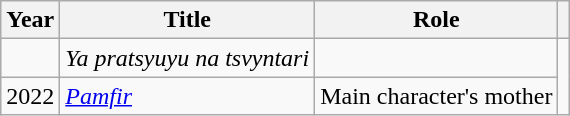<table class="wikitable sortable plainrowheaders">
<tr>
<th>Year</th>
<th>Title</th>
<th>Role</th>
<th></th>
</tr>
<tr>
<td></td>
<td><em>Ya pratsyuyu na tsvyntari</em></td>
<td></td>
<td rowspan="2"></td>
</tr>
<tr>
<td>2022</td>
<td><em><a href='#'>Pamfir</a></em></td>
<td>Main character's mother</td>
</tr>
</table>
